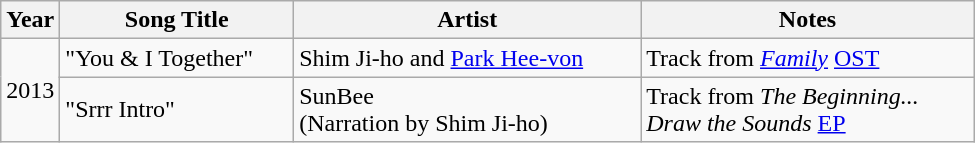<table class="wikitable" style="width:650px">
<tr>
<th width=10>Year</th>
<th>Song Title</th>
<th>Artist</th>
<th>Notes</th>
</tr>
<tr>
<td rowspan=2>2013</td>
<td>"You & I Together"</td>
<td>Shim Ji-ho and <a href='#'>Park Hee-von</a></td>
<td>Track from <em><a href='#'>Family</a></em> <a href='#'>OST</a></td>
</tr>
<tr>
<td>"Srrr Intro" </td>
<td>SunBee <br> (Narration by Shim Ji-ho)</td>
<td>Track from <em>The Beginning... <br> Draw the Sounds</em>  <a href='#'>EP</a></td>
</tr>
</table>
